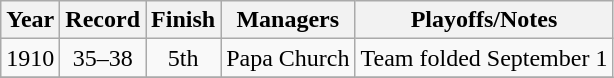<table class="wikitable" style="text-align:center">
<tr>
<th>Year</th>
<th>Record</th>
<th>Finish</th>
<th>Managers</th>
<th>Playoffs/Notes</th>
</tr>
<tr>
<td>1910</td>
<td>35–38</td>
<td>5th</td>
<td>Papa Church</td>
<td>Team folded September 1</td>
</tr>
<tr>
</tr>
</table>
